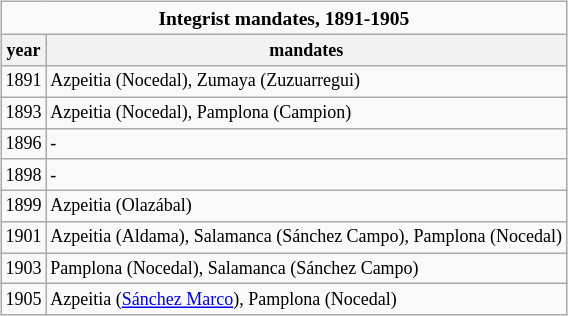<table class=wikitable style="text-align:left; font-size:12px; float:left; margin:5px">
<tr style="font-size: small;">
<td colspan="12" style="text-align:center;"><strong>Integrist mandates, 1891-1905</strong></td>
</tr>
<tr>
<th>year</th>
<th>mandates</th>
</tr>
<tr>
<td>1891</td>
<td>Azpeitia (Nocedal), Zumaya (Zuzuarregui)</td>
</tr>
<tr>
<td>1893</td>
<td>Azpeitia (Nocedal), Pamplona (Campion)</td>
</tr>
<tr>
<td>1896</td>
<td>-</td>
</tr>
<tr>
<td>1898</td>
<td>-</td>
</tr>
<tr>
<td>1899</td>
<td>Azpeitia (Olazábal)</td>
</tr>
<tr>
<td>1901</td>
<td>Azpeitia (Aldama), Salamanca (Sánchez Campo), Pamplona (Nocedal)</td>
</tr>
<tr>
<td>1903</td>
<td>Pamplona (Nocedal), Salamanca (Sánchez Campo)</td>
</tr>
<tr>
<td>1905</td>
<td>Azpeitia (<a href='#'>Sánchez Marco</a>), Pamplona (Nocedal)</td>
</tr>
</table>
